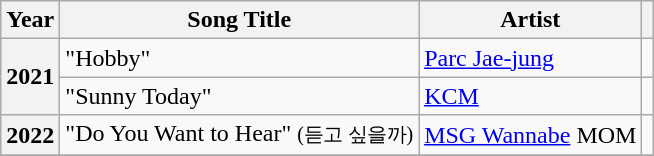<table class="wikitable sortable plainrowheaders">
<tr>
<th scope="col">Year</th>
<th scope="col">Song Title</th>
<th scope="col">Artist</th>
<th scope="col" class="unsortable"></th>
</tr>
<tr>
<th scope="row" rowspan=2>2021</th>
<td>"Hobby"</td>
<td><a href='#'>Parc Jae-jung</a></td>
<td></td>
</tr>
<tr>
<td>"Sunny Today"</td>
<td><a href='#'>KCM</a></td>
<td></td>
</tr>
<tr>
<th scope="row">2022</th>
<td>"Do You Want to Hear" <small>(듣고 싶을까)</small></td>
<td><a href='#'>MSG Wannabe</a> MOM</td>
<td></td>
</tr>
<tr>
</tr>
</table>
